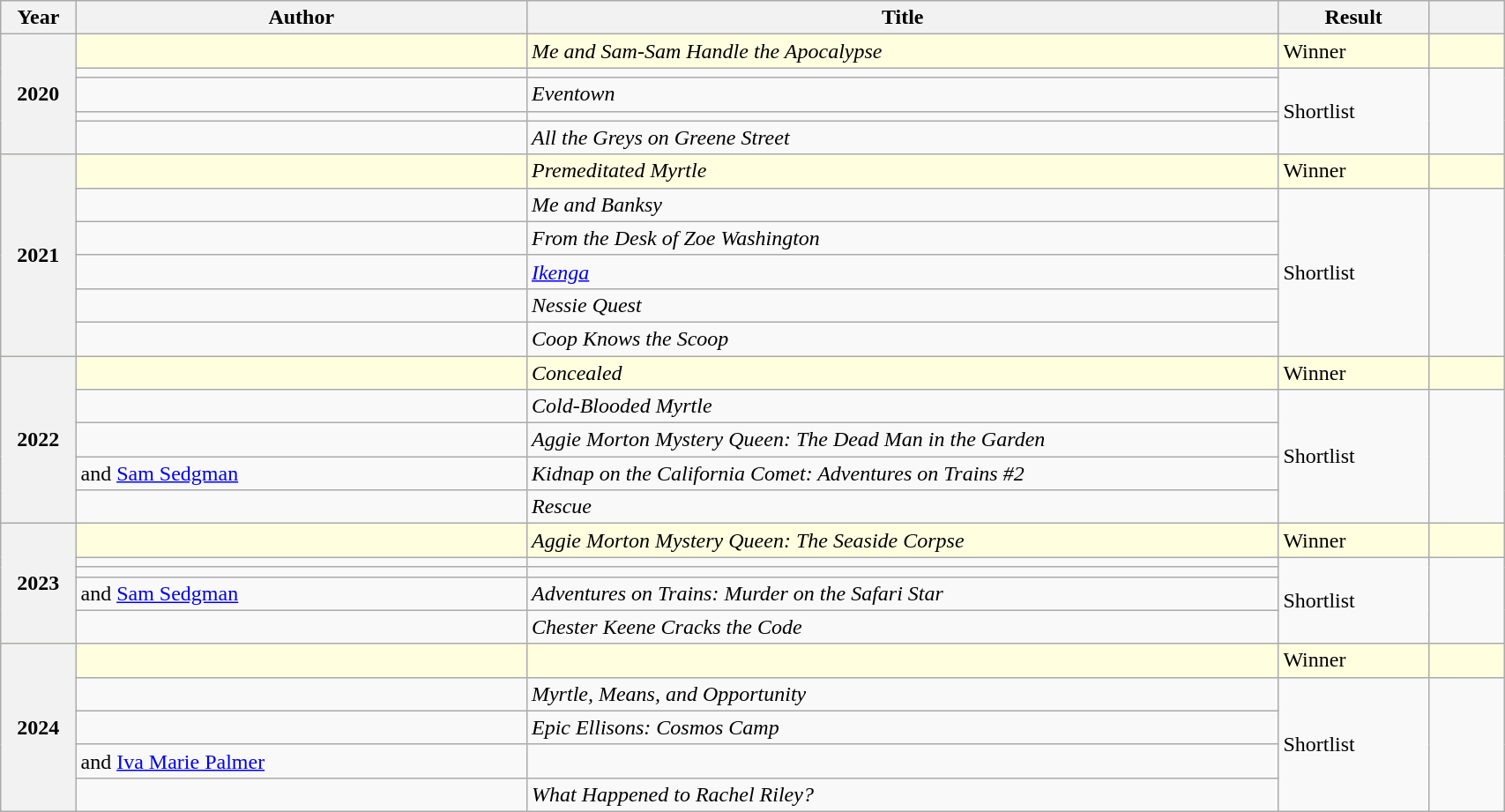<table class="wikitable sortable mw-collapsible" style="width:90%">
<tr>
<th scope="col" width="5%">Year</th>
<th scope="col" width="30%">Author</th>
<th scope="col" width="50%">Title</th>
<th scope="col" width="10%">Result</th>
<th scope="col" width="5%"></th>
</tr>
<tr style="background:lightyellow;">
<th rowspan="5">2020</th>
<td></td>
<td><em>Me and Sam-Sam Handle the Apocalypse</em></td>
<td>Winner</td>
<td></td>
</tr>
<tr>
<td></td>
<td></td>
<td rowspan="4">Shortlist</td>
<td rowspan="4"></td>
</tr>
<tr>
<td></td>
<td><em>Eventown</em></td>
</tr>
<tr>
<td></td>
<td></td>
</tr>
<tr>
<td></td>
<td><em>All the Greys on Greene Street</em></td>
</tr>
<tr style="background:lightyellow;">
<th rowspan="6">2021</th>
<td></td>
<td><em>Premeditated Myrtle</em></td>
<td>Winner</td>
<td><strong></strong></td>
</tr>
<tr>
<td></td>
<td><em>Me and Banksy</em></td>
<td rowspan="5">Shortlist</td>
<td rowspan="5"></td>
</tr>
<tr>
<td></td>
<td><em>From the Desk of Zoe Washington</em></td>
</tr>
<tr>
<td></td>
<td><em><a href='#'>Ikenga</a></em></td>
</tr>
<tr>
<td></td>
<td><em>Nessie Quest</em></td>
</tr>
<tr>
<td></td>
<td><em>Coop Knows the Scoop</em></td>
</tr>
<tr style="background:lightyellow;">
<th rowspan="5">2022</th>
<td></td>
<td><em>Concealed</em></td>
<td>Winner</td>
<td><strong></strong></td>
</tr>
<tr>
<td></td>
<td><em>Cold-Blooded Myrtle</em></td>
<td rowspan="4">Shortlist</td>
<td rowspan="4"></td>
</tr>
<tr>
<td></td>
<td><em>Aggie Morton Mystery Queen: The Dead Man in the Garden</em></td>
</tr>
<tr>
<td> and <a href='#'>Sam Sedgman</a></td>
<td><em>Kidnap on the California Comet: Adventures on Trains #2</em></td>
</tr>
<tr>
<td></td>
<td><em>Rescue</em></td>
</tr>
<tr style="background:lightyellow;">
<th rowspan="5">2023</th>
<td></td>
<td><em>Aggie Morton Mystery Queen: The Seaside Corpse</em></td>
<td>Winner</td>
<td></td>
</tr>
<tr>
<td></td>
<td></td>
<td rowspan="4">Shortlist</td>
<td rowspan="4"></td>
</tr>
<tr>
<td></td>
<td></td>
</tr>
<tr>
<td> and <a href='#'>Sam Sedgman</a></td>
<td><em>Adventures on Trains: Murder on the Safari Star</em></td>
</tr>
<tr>
<td></td>
<td><em>Chester Keene Cracks the Code</em></td>
</tr>
<tr style="background:lightyellow;">
<th rowspan="5">2024</th>
<td></td>
<td></td>
<td>Winner</td>
<td></td>
</tr>
<tr>
<td></td>
<td><em>Myrtle, Means, and Opportunity</em></td>
<td rowspan="4">Shortlist</td>
<td rowspan="4"></td>
</tr>
<tr>
<td></td>
<td><em>Epic Ellisons: Cosmos Camp</em></td>
</tr>
<tr>
<td> and <a href='#'>Iva Marie Palmer</a></td>
<td></td>
</tr>
<tr>
<td></td>
<td><em>What Happened to Rachel Riley?</em></td>
</tr>
</table>
